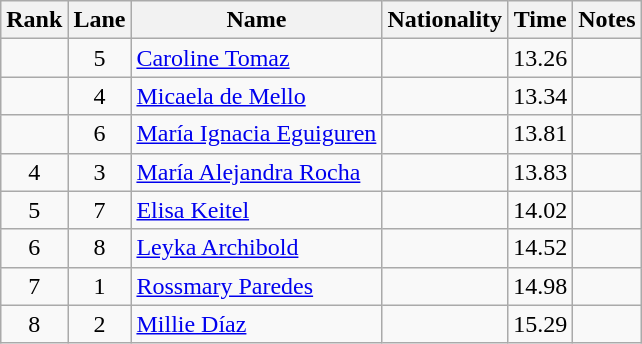<table class="wikitable sortable" style="text-align:center">
<tr>
<th>Rank</th>
<th>Lane</th>
<th>Name</th>
<th>Nationality</th>
<th>Time</th>
<th>Notes</th>
</tr>
<tr>
<td></td>
<td>5</td>
<td align=left><a href='#'>Caroline Tomaz</a></td>
<td align=left></td>
<td>13.26</td>
<td></td>
</tr>
<tr>
<td></td>
<td>4</td>
<td align=left><a href='#'>Micaela de Mello</a></td>
<td align=left></td>
<td>13.34</td>
<td></td>
</tr>
<tr>
<td></td>
<td>6</td>
<td align=left><a href='#'>María Ignacia Eguiguren</a></td>
<td align=left></td>
<td>13.81</td>
<td></td>
</tr>
<tr>
<td>4</td>
<td>3</td>
<td align=left><a href='#'>María Alejandra Rocha</a></td>
<td align=left></td>
<td>13.83</td>
<td></td>
</tr>
<tr>
<td>5</td>
<td>7</td>
<td align=left><a href='#'>Elisa Keitel</a></td>
<td align=left></td>
<td>14.02</td>
<td></td>
</tr>
<tr>
<td>6</td>
<td>8</td>
<td align=left><a href='#'>Leyka Archibold</a></td>
<td align=left></td>
<td>14.52</td>
<td></td>
</tr>
<tr>
<td>7</td>
<td>1</td>
<td align=left><a href='#'>Rossmary Paredes</a></td>
<td align=left></td>
<td>14.98</td>
<td></td>
</tr>
<tr>
<td>8</td>
<td>2</td>
<td align=left><a href='#'>Millie Díaz</a></td>
<td align=left></td>
<td>15.29</td>
<td></td>
</tr>
</table>
